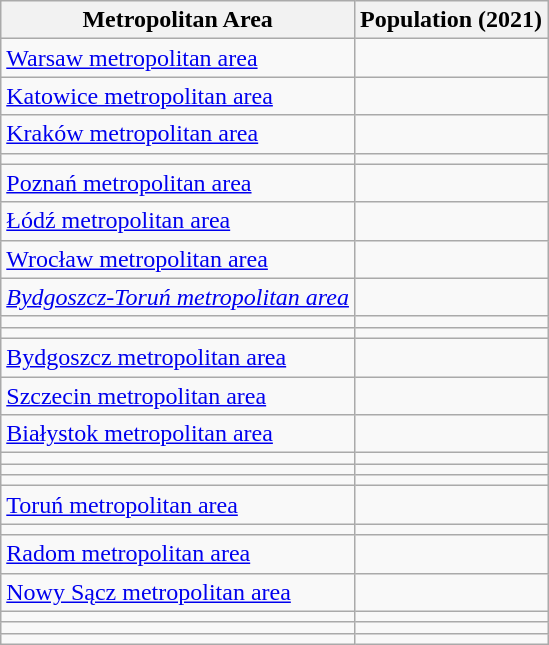<table class="wikitable sortable">
<tr>
<th>Metropolitan Area</th>
<th>Population (2021)</th>
</tr>
<tr>
<td><a href='#'>Warsaw metropolitan area</a></td>
<td></td>
</tr>
<tr>
<td><a href='#'>Katowice metropolitan area</a></td>
<td></td>
</tr>
<tr>
<td><a href='#'>Kraków metropolitan area</a></td>
<td></td>
</tr>
<tr>
<td></td>
<td></td>
</tr>
<tr>
<td><a href='#'>Poznań metropolitan area</a></td>
<td></td>
</tr>
<tr>
<td><a href='#'>Łódź metropolitan area</a></td>
<td></td>
</tr>
<tr>
<td><a href='#'>Wrocław metropolitan area</a></td>
<td></td>
</tr>
<tr>
<td><em><a href='#'>Bydgoszcz-Toruń metropolitan area</a></em></td>
<td></td>
</tr>
<tr>
<td></td>
<td></td>
</tr>
<tr>
<td></td>
<td></td>
</tr>
<tr>
<td><a href='#'>Bydgoszcz metropolitan area</a></td>
<td></td>
</tr>
<tr>
<td><a href='#'>Szczecin metropolitan area</a></td>
<td></td>
</tr>
<tr>
<td><a href='#'>Białystok metropolitan area</a></td>
<td></td>
</tr>
<tr>
<td></td>
<td></td>
</tr>
<tr>
<td></td>
<td></td>
</tr>
<tr>
<td></td>
<td></td>
</tr>
<tr>
<td><a href='#'>Toruń metropolitan area</a></td>
<td></td>
</tr>
<tr>
<td></td>
<td></td>
</tr>
<tr>
<td><a href='#'>Radom metropolitan area</a></td>
<td></td>
</tr>
<tr>
<td><a href='#'>Nowy Sącz metropolitan area</a></td>
<td></td>
</tr>
<tr>
<td></td>
<td></td>
</tr>
<tr>
<td></td>
<td></td>
</tr>
<tr>
<td></td>
<td></td>
</tr>
</table>
